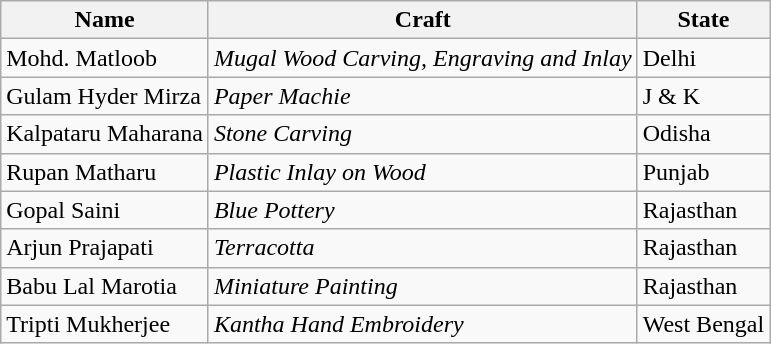<table class="wikitable sortable">
<tr>
<th>Name</th>
<th class="unsortable">Craft</th>
<th>State</th>
</tr>
<tr>
<td>Mohd. Matloob</td>
<td><em>Mugal Wood Carving, Engraving and Inlay</em></td>
<td>Delhi</td>
</tr>
<tr>
<td>Gulam Hyder Mirza</td>
<td><em>Paper Machie</em></td>
<td>J & K</td>
</tr>
<tr>
<td>Kalpataru Maharana</td>
<td><em>Stone Carving</em></td>
<td>Odisha</td>
</tr>
<tr>
<td>Rupan Matharu</td>
<td><em>Plastic Inlay on Wood</em></td>
<td>Punjab</td>
</tr>
<tr>
<td>Gopal Saini</td>
<td><em>Blue Pottery</em></td>
<td>Rajasthan</td>
</tr>
<tr>
<td>Arjun Prajapati</td>
<td><em>Terracotta</em></td>
<td>Rajasthan</td>
</tr>
<tr>
<td>Babu Lal Marotia</td>
<td><em>Miniature Painting</em></td>
<td>Rajasthan</td>
</tr>
<tr>
<td>Tripti Mukherjee</td>
<td><em>Kantha Hand Embroidery</em></td>
<td>West Bengal</td>
</tr>
</table>
